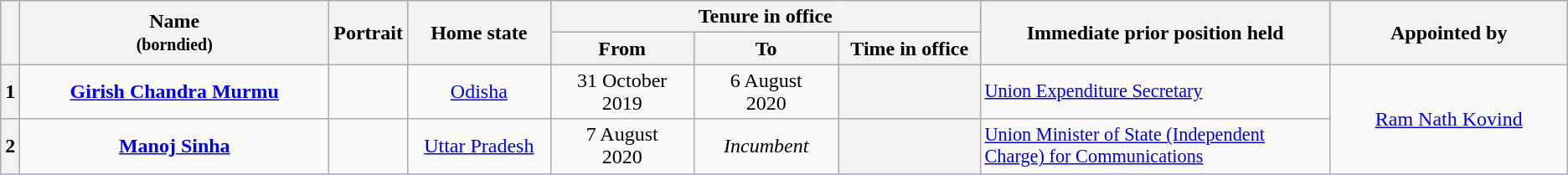<table class="wikitable sortable" style="text-align:center; border:1px #aaf solid;">
<tr>
<th rowspan="2"></th>
<th rowspan="2" style="width:16em">Name<br><small>(borndied)</small></th>
<th rowspan="2">Portrait</th>
<th rowspan="2" style="width:7em">Home state</th>
<th colspan="3">Tenure in office</th>
<th rowspan="2" style="width:18em">Immediate prior position held</th>
<th rowspan="2" style="width:12em">Appointed by</th>
</tr>
<tr>
<th style="width:7em">From</th>
<th style="width:7em">To</th>
<th style="width:7em">Time in office</th>
</tr>
<tr>
<th>1</th>
<td><strong><a href='#'>Girish Chandra Murmu</a></strong><br></td>
<td></td>
<td><a href='#'>Odisha</a></td>
<td>31 October<br>2019</td>
<td>6 August<br>2020</td>
<th></th>
<td align="left" style="font-size:93%"><a href='#'>Union Expenditure Secretary</a></td>
<td rowspan="2"><a href='#'>Ram Nath Kovind</a><br></td>
</tr>
<tr>
<th>2</th>
<td><strong><a href='#'>Manoj Sinha</a></strong><br></td>
<td></td>
<td><a href='#'>Uttar Pradesh</a></td>
<td>7 August<br>2020</td>
<td><em>Incumbent</em></td>
<th></th>
<td align="left" style="font-size:93%"><a href='#'>Union Minister of State (Independent Charge) for Communications</a> </td>
</tr>
<tr>
</tr>
</table>
